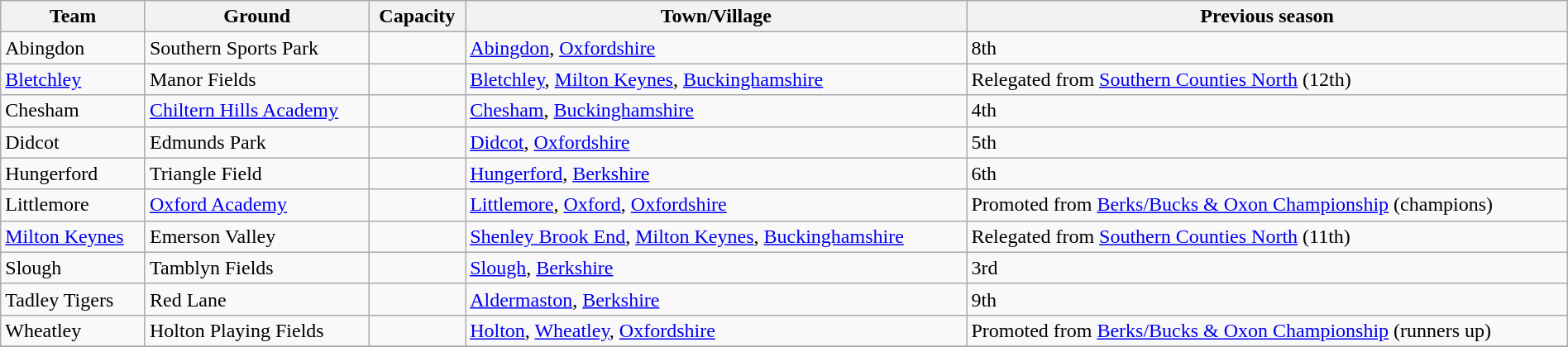<table class="wikitable sortable" width=100%>
<tr>
<th>Team</th>
<th>Ground</th>
<th>Capacity</th>
<th>Town/Village</th>
<th>Previous season</th>
</tr>
<tr>
<td>Abingdon</td>
<td>Southern Sports Park</td>
<td></td>
<td><a href='#'>Abingdon</a>, <a href='#'>Oxfordshire</a></td>
<td>8th</td>
</tr>
<tr>
<td><a href='#'>Bletchley</a></td>
<td>Manor Fields</td>
<td></td>
<td><a href='#'>Bletchley</a>, <a href='#'>Milton Keynes</a>, <a href='#'>Buckinghamshire</a></td>
<td>Relegated from <a href='#'>Southern Counties North</a> (12th)</td>
</tr>
<tr>
<td Chesham Rugby Club>Chesham</td>
<td><a href='#'>Chiltern Hills Academy</a></td>
<td></td>
<td><a href='#'>Chesham</a>, <a href='#'>Buckinghamshire</a></td>
<td>4th</td>
</tr>
<tr>
<td>Didcot</td>
<td>Edmunds Park</td>
<td></td>
<td><a href='#'>Didcot</a>, <a href='#'>Oxfordshire</a></td>
<td>5th</td>
</tr>
<tr>
<td>Hungerford</td>
<td>Triangle Field</td>
<td></td>
<td><a href='#'>Hungerford</a>, <a href='#'>Berkshire</a></td>
<td>6th</td>
</tr>
<tr>
<td>Littlemore</td>
<td><a href='#'>Oxford Academy</a></td>
<td></td>
<td><a href='#'>Littlemore</a>, <a href='#'>Oxford</a>, <a href='#'>Oxfordshire</a></td>
<td>Promoted from <a href='#'>Berks/Bucks & Oxon Championship</a> (champions)</td>
</tr>
<tr>
<td><a href='#'>Milton Keynes</a></td>
<td>Emerson Valley</td>
<td></td>
<td><a href='#'>Shenley Brook End</a>, <a href='#'>Milton Keynes</a>, <a href='#'>Buckinghamshire</a></td>
<td>Relegated from <a href='#'>Southern Counties North</a> (11th)</td>
</tr>
<tr>
<td>Slough</td>
<td>Tamblyn Fields</td>
<td></td>
<td><a href='#'>Slough</a>, <a href='#'>Berkshire</a></td>
<td>3rd</td>
</tr>
<tr>
<td>Tadley Tigers</td>
<td>Red Lane</td>
<td></td>
<td><a href='#'>Aldermaston</a>, <a href='#'>Berkshire</a></td>
<td>9th</td>
</tr>
<tr>
<td>Wheatley</td>
<td>Holton Playing Fields</td>
<td></td>
<td><a href='#'>Holton</a>, <a href='#'>Wheatley</a>, <a href='#'>Oxfordshire</a></td>
<td>Promoted from <a href='#'>Berks/Bucks & Oxon Championship</a> (runners up)</td>
</tr>
<tr>
</tr>
</table>
